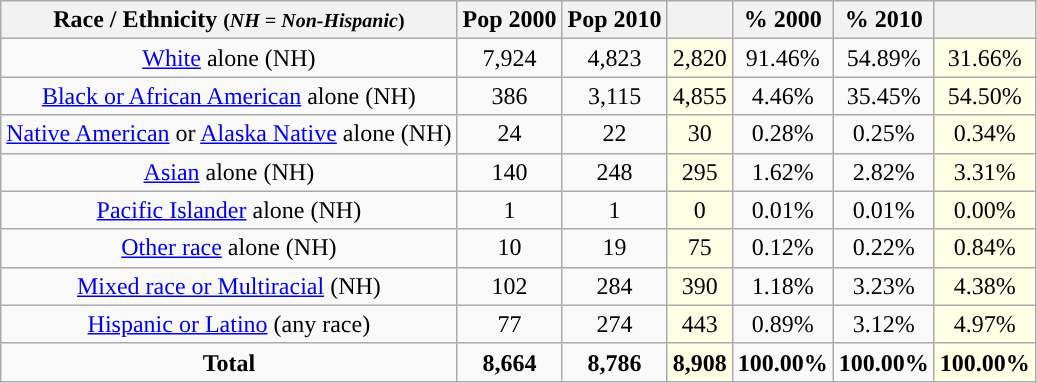<table class="wikitable"  style="text-align:center;">
<tr>
<th>Race / Ethnicity <small>(<em>NH = Non-Hispanic</em>)</small></th>
<th>Pop 2000</th>
<th>Pop 2010</th>
<th></th>
<th>% 2000</th>
<th>% 2010</th>
<th></th>
</tr>
<tr>
<td><a href='#'>White</a> alone (NH)</td>
<td>7,924</td>
<td>4,823</td>
<td style='background: #ffffe6;'>2,820</td>
<td>91.46%</td>
<td>54.89%</td>
<td style='background: #ffffe6;'>31.66%</td>
</tr>
<tr>
<td><a href='#'>Black or African American</a> alone (NH)</td>
<td>386</td>
<td>3,115</td>
<td style='background: #ffffe6;'>4,855</td>
<td>4.46%</td>
<td>35.45%</td>
<td style='background: #ffffe6;'>54.50%</td>
</tr>
<tr>
<td><a href='#'>Native American</a> or <a href='#'>Alaska Native</a> alone (NH)</td>
<td>24</td>
<td>22</td>
<td style='background: #ffffe6;'>30</td>
<td>0.28%</td>
<td>0.25%</td>
<td style='background: #ffffe6;'>0.34%</td>
</tr>
<tr>
<td><a href='#'>Asian</a> alone (NH)</td>
<td>140</td>
<td>248</td>
<td style='background: #ffffe6;'>295</td>
<td>1.62%</td>
<td>2.82%</td>
<td style='background: #ffffe6;'>3.31%</td>
</tr>
<tr>
<td><a href='#'>Pacific Islander</a> alone (NH)</td>
<td>1</td>
<td>1</td>
<td style='background: #ffffe6;'>0</td>
<td>0.01%</td>
<td>0.01%</td>
<td style='background: #ffffe6;'>0.00%</td>
</tr>
<tr>
<td><a href='#'>Other race</a> alone (NH)</td>
<td>10</td>
<td>19</td>
<td style='background: #ffffe6;'>75</td>
<td>0.12%</td>
<td>0.22%</td>
<td style='background: #ffffe6;'>0.84%</td>
</tr>
<tr>
<td><a href='#'>Mixed race or Multiracial</a> (NH)</td>
<td>102</td>
<td>284</td>
<td style='background: #ffffe6;'>390</td>
<td>1.18%</td>
<td>3.23%</td>
<td style='background: #ffffe6;'>4.38%</td>
</tr>
<tr>
<td><a href='#'>Hispanic or Latino</a> (any race)</td>
<td>77</td>
<td>274</td>
<td style='background: #ffffe6;'>443</td>
<td>0.89%</td>
<td>3.12%</td>
<td style='background: #ffffe6;'>4.97%</td>
</tr>
<tr>
<td><strong>Total</strong></td>
<td><strong>8,664</strong></td>
<td><strong>8,786</strong></td>
<td style='background: #ffffe6;'><strong>8,908</strong></td>
<td><strong>100.00%</strong></td>
<td><strong>100.00%</strong></td>
<td style='background: #ffffe6;'><strong>100.00%</strong></td>
</tr>
</table>
